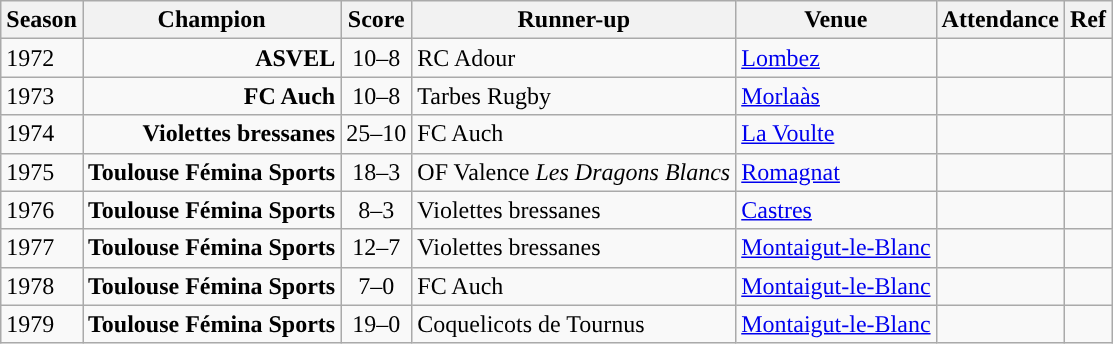<table class="wikitable">
<tr>
<th>Season</th>
<th> Champion</th>
<th>Score</th>
<th> Runner-up</th>
<th>Venue</th>
<th>Attendance</th>
<th>Ref</th>
</tr>
<tr>
<td>1972</td>
<td style="text-align:right;"><strong>ASVEL</strong></td>
<td style="text-align:center;">10–8</td>
<td style="text-align:left;">RC Adour</td>
<td><a href='#'>Lombez</a></td>
<td></td>
<td></td>
</tr>
<tr>
<td>1973</td>
<td style="text-align:right;"><strong>FC Auch</strong></td>
<td style="text-align:center;">10–8</td>
<td style="text-align:left;">Tarbes Rugby</td>
<td><a href='#'>Morlaàs</a></td>
<td></td>
<td></td>
</tr>
<tr>
<td>1974</td>
<td style="text-align:right;"><strong>Violettes bressanes</strong></td>
<td style="text-align:center;">25–10</td>
<td style="text-align:left;">FC Auch</td>
<td><a href='#'>La Voulte</a></td>
<td></td>
<td></td>
</tr>
<tr>
<td>1975</td>
<td style="text-align:right;"><strong>Toulouse Fémina Sports</strong></td>
<td style="text-align:center;">18–3</td>
<td style="text-align:left;">OF Valence <em>Les Dragons Blancs</em></td>
<td><a href='#'>Romagnat</a></td>
<td></td>
<td></td>
</tr>
<tr>
<td>1976</td>
<td style="text-align:right;"><strong>Toulouse Fémina Sports</strong></td>
<td style="text-align:center;">8–3</td>
<td style="text-align:left;">Violettes bressanes</td>
<td><a href='#'>Castres</a></td>
<td></td>
<td></td>
</tr>
<tr>
<td>1977</td>
<td style="text-align:right;"><strong>Toulouse Fémina Sports</strong></td>
<td style="text-align:center;">12–7</td>
<td style="text-align:left;">Violettes bressanes</td>
<td><a href='#'>Montaigut-le-Blanc</a></td>
<td></td>
<td></td>
</tr>
<tr>
<td>1978</td>
<td style="text-align:right;"><strong>Toulouse Fémina Sports</strong></td>
<td style="text-align:center;">7–0</td>
<td style="text-align:left;">FC Auch</td>
<td><a href='#'>Montaigut-le-Blanc</a></td>
<td></td>
<td></td>
</tr>
<tr>
<td>1979</td>
<td style="text-align:right;"><strong>Toulouse Fémina Sports</strong></td>
<td style="text-align:center;">19–0</td>
<td style="text-align:left;">Coquelicots de Tournus</td>
<td><a href='#'>Montaigut-le-Blanc</a></td>
<td></td>
</tr>
</table>
